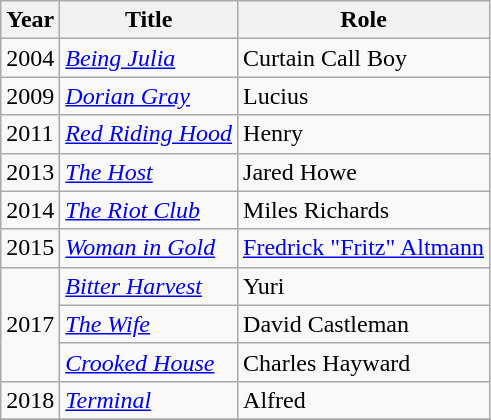<table class="wikitable">
<tr>
<th>Year</th>
<th>Title</th>
<th>Role</th>
</tr>
<tr>
<td>2004</td>
<td><em><a href='#'>Being Julia</a></em></td>
<td>Curtain Call Boy</td>
</tr>
<tr>
<td>2009</td>
<td><em><a href='#'>Dorian Gray</a></em></td>
<td>Lucius</td>
</tr>
<tr>
<td>2011</td>
<td><em><a href='#'>Red Riding Hood</a></em></td>
<td>Henry</td>
</tr>
<tr>
<td>2013</td>
<td><em><a href='#'>The Host</a></em></td>
<td>Jared Howe</td>
</tr>
<tr>
<td>2014</td>
<td><em><a href='#'>The Riot Club</a></em></td>
<td>Miles Richards</td>
</tr>
<tr>
<td>2015</td>
<td><em><a href='#'>Woman in Gold</a></em></td>
<td><a href='#'>Fredrick "Fritz" Altmann</a></td>
</tr>
<tr>
<td rowspan="3">2017</td>
<td><em><a href='#'>Bitter Harvest</a></em></td>
<td>Yuri</td>
</tr>
<tr>
<td><em><a href='#'>The Wife</a></em></td>
<td>David Castleman</td>
</tr>
<tr>
<td><em><a href='#'>Crooked House</a></em></td>
<td>Charles Hayward</td>
</tr>
<tr>
<td>2018</td>
<td><em><a href='#'>Terminal</a></em></td>
<td>Alfred</td>
</tr>
<tr>
</tr>
</table>
